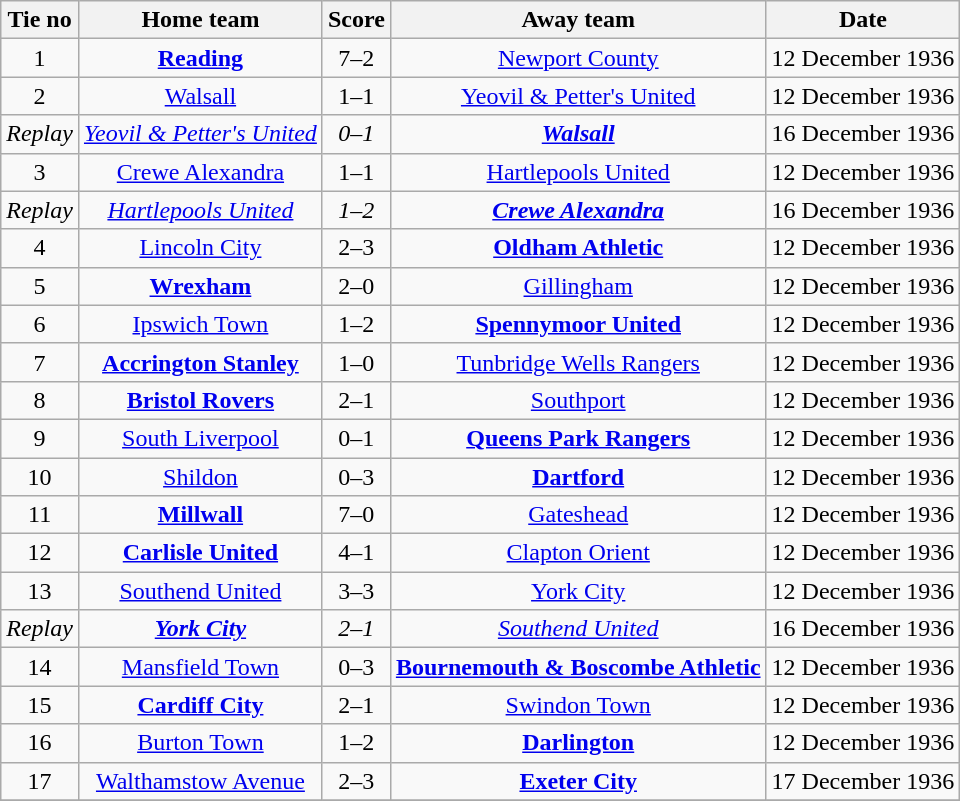<table class="wikitable" style="text-align: center">
<tr>
<th>Tie no</th>
<th>Home team</th>
<th>Score</th>
<th>Away team</th>
<th>Date</th>
</tr>
<tr>
<td>1</td>
<td><strong><a href='#'>Reading</a></strong></td>
<td>7–2</td>
<td><a href='#'>Newport County</a></td>
<td>12 December 1936</td>
</tr>
<tr>
<td>2</td>
<td><a href='#'>Walsall</a></td>
<td>1–1</td>
<td><a href='#'>Yeovil & Petter's United</a></td>
<td>12 December 1936</td>
</tr>
<tr>
<td><em>Replay</em></td>
<td><em><a href='#'>Yeovil & Petter's United</a></em></td>
<td><em>0–1</em></td>
<td><strong><em><a href='#'>Walsall</a></em></strong></td>
<td>16 December 1936</td>
</tr>
<tr>
<td>3</td>
<td><a href='#'>Crewe Alexandra</a></td>
<td>1–1</td>
<td><a href='#'>Hartlepools United</a></td>
<td>12 December 1936</td>
</tr>
<tr>
<td><em>Replay</em></td>
<td><em><a href='#'>Hartlepools United</a></em></td>
<td><em>1–2</em></td>
<td><strong><em><a href='#'>Crewe Alexandra</a></em></strong></td>
<td>16 December 1936</td>
</tr>
<tr>
<td>4</td>
<td><a href='#'>Lincoln City</a></td>
<td>2–3</td>
<td><strong><a href='#'>Oldham Athletic</a></strong></td>
<td>12 December 1936</td>
</tr>
<tr>
<td>5</td>
<td><strong><a href='#'>Wrexham</a></strong></td>
<td>2–0</td>
<td><a href='#'>Gillingham</a></td>
<td>12 December 1936</td>
</tr>
<tr>
<td>6</td>
<td><a href='#'>Ipswich Town</a></td>
<td>1–2</td>
<td><strong><a href='#'>Spennymoor United</a></strong></td>
<td>12 December 1936</td>
</tr>
<tr>
<td>7</td>
<td><strong><a href='#'>Accrington Stanley</a></strong></td>
<td>1–0</td>
<td><a href='#'>Tunbridge Wells Rangers</a></td>
<td>12 December 1936</td>
</tr>
<tr>
<td>8</td>
<td><strong><a href='#'>Bristol Rovers</a></strong></td>
<td>2–1</td>
<td><a href='#'>Southport</a></td>
<td>12 December 1936</td>
</tr>
<tr>
<td>9</td>
<td><a href='#'>South Liverpool</a></td>
<td>0–1</td>
<td><strong><a href='#'>Queens Park Rangers</a></strong></td>
<td>12 December 1936</td>
</tr>
<tr>
<td>10</td>
<td><a href='#'>Shildon</a></td>
<td>0–3</td>
<td><strong><a href='#'>Dartford</a></strong></td>
<td>12 December 1936</td>
</tr>
<tr>
<td>11</td>
<td><strong><a href='#'>Millwall</a></strong></td>
<td>7–0</td>
<td><a href='#'>Gateshead</a></td>
<td>12 December 1936</td>
</tr>
<tr>
<td>12</td>
<td><strong><a href='#'>Carlisle United</a></strong></td>
<td>4–1</td>
<td><a href='#'>Clapton Orient</a></td>
<td>12 December 1936</td>
</tr>
<tr>
<td>13</td>
<td><a href='#'>Southend United</a></td>
<td>3–3</td>
<td><a href='#'>York City</a></td>
<td>12 December 1936</td>
</tr>
<tr>
<td><em>Replay</em></td>
<td><strong><em><a href='#'>York City</a></em></strong></td>
<td><em>2–1</em></td>
<td><em><a href='#'>Southend United</a></em></td>
<td>16 December 1936</td>
</tr>
<tr>
<td>14</td>
<td><a href='#'>Mansfield Town</a></td>
<td>0–3</td>
<td><strong><a href='#'>Bournemouth & Boscombe Athletic</a></strong></td>
<td>12 December 1936</td>
</tr>
<tr>
<td>15</td>
<td><strong><a href='#'>Cardiff City</a></strong></td>
<td>2–1</td>
<td><a href='#'>Swindon Town</a></td>
<td>12 December 1936</td>
</tr>
<tr>
<td>16</td>
<td><a href='#'>Burton Town</a></td>
<td>1–2</td>
<td><strong><a href='#'>Darlington</a></strong></td>
<td>12 December 1936</td>
</tr>
<tr>
<td>17</td>
<td><a href='#'>Walthamstow Avenue</a></td>
<td>2–3</td>
<td><strong><a href='#'>Exeter City</a></strong></td>
<td>17 December 1936</td>
</tr>
<tr>
</tr>
</table>
